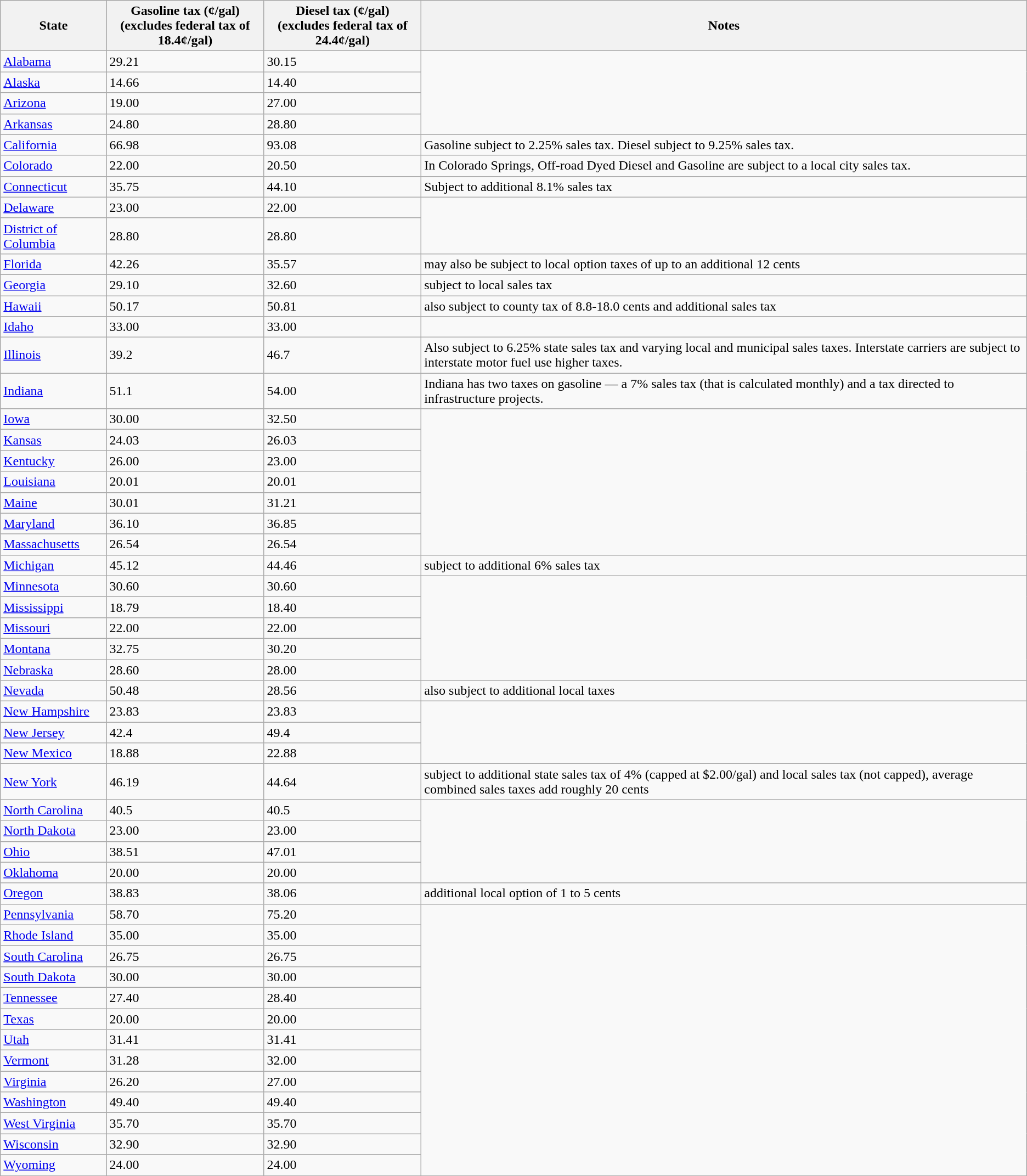<table class="wikitable sortable">
<tr>
<th>State</th>
<th>Gasoline tax (¢/gal) <br>(excludes federal tax of 18.4¢/gal)</th>
<th>Diesel tax (¢/gal)<br>(excludes federal tax of 24.4¢/gal)</th>
<th>Notes</th>
</tr>
<tr>
<td><a href='#'>Alabama</a></td>
<td>29.21</td>
<td>30.15</td>
</tr>
<tr>
<td><a href='#'>Alaska</a></td>
<td>14.66</td>
<td>14.40</td>
</tr>
<tr>
<td><a href='#'>Arizona</a></td>
<td>19.00</td>
<td>27.00</td>
</tr>
<tr>
<td><a href='#'>Arkansas</a></td>
<td>24.80</td>
<td>28.80</td>
</tr>
<tr>
<td><a href='#'>California</a></td>
<td>66.98</td>
<td>93.08</td>
<td>Gasoline subject to 2.25% sales tax. Diesel subject to 9.25% sales tax.</td>
</tr>
<tr>
<td><a href='#'>Colorado</a></td>
<td>22.00</td>
<td>20.50</td>
<td>In Colorado Springs, Off-road Dyed Diesel and Gasoline are subject to a local city sales tax.</td>
</tr>
<tr>
<td><a href='#'>Connecticut</a></td>
<td>35.75</td>
<td>44.10</td>
<td>Subject to additional 8.1% sales tax</td>
</tr>
<tr>
<td><a href='#'>Delaware</a></td>
<td>23.00</td>
<td>22.00</td>
</tr>
<tr>
<td><a href='#'>District of Columbia</a></td>
<td>28.80</td>
<td>28.80</td>
</tr>
<tr>
<td><a href='#'>Florida</a></td>
<td>42.26</td>
<td>35.57</td>
<td>may also be subject to local option taxes of up to an additional 12 cents</td>
</tr>
<tr>
<td><a href='#'>Georgia</a></td>
<td>29.10</td>
<td>32.60</td>
<td>subject to local sales tax</td>
</tr>
<tr>
<td><a href='#'>Hawaii</a></td>
<td>50.17</td>
<td>50.81</td>
<td>also subject to county tax of 8.8-18.0 cents and additional sales tax</td>
</tr>
<tr>
<td><a href='#'>Idaho</a></td>
<td>33.00</td>
<td>33.00</td>
</tr>
<tr>
<td><a href='#'>Illinois</a></td>
<td>39.2</td>
<td>46.7</td>
<td>Also subject to 6.25% state sales tax and varying local and municipal sales taxes.  Interstate carriers are subject to interstate motor fuel use higher taxes.</td>
</tr>
<tr>
<td><a href='#'>Indiana</a></td>
<td>51.1</td>
<td>54.00</td>
<td>Indiana has two taxes on gasoline — a 7% sales tax (that is calculated monthly) and a tax directed to infrastructure projects.</td>
</tr>
<tr>
<td><a href='#'>Iowa</a></td>
<td>30.00</td>
<td>32.50</td>
</tr>
<tr>
<td><a href='#'>Kansas</a></td>
<td>24.03</td>
<td>26.03</td>
</tr>
<tr>
<td><a href='#'>Kentucky</a></td>
<td>26.00</td>
<td>23.00</td>
</tr>
<tr>
<td><a href='#'>Louisiana</a></td>
<td>20.01</td>
<td>20.01</td>
</tr>
<tr>
<td><a href='#'>Maine</a></td>
<td>30.01</td>
<td>31.21</td>
</tr>
<tr>
<td><a href='#'>Maryland</a></td>
<td>36.10</td>
<td>36.85</td>
</tr>
<tr>
<td><a href='#'>Massachusetts</a></td>
<td>26.54</td>
<td>26.54</td>
</tr>
<tr>
<td><a href='#'>Michigan</a></td>
<td>45.12</td>
<td>44.46</td>
<td>subject to additional 6% sales tax</td>
</tr>
<tr>
<td><a href='#'>Minnesota</a></td>
<td>30.60</td>
<td>30.60</td>
</tr>
<tr>
<td><a href='#'>Mississippi</a></td>
<td>18.79</td>
<td>18.40</td>
</tr>
<tr>
<td><a href='#'>Missouri</a></td>
<td>22.00</td>
<td>22.00</td>
</tr>
<tr>
<td><a href='#'>Montana</a></td>
<td>32.75</td>
<td>30.20</td>
</tr>
<tr>
<td><a href='#'>Nebraska</a></td>
<td>28.60</td>
<td>28.00</td>
</tr>
<tr>
<td><a href='#'>Nevada</a></td>
<td>50.48</td>
<td>28.56</td>
<td>also subject to additional local taxes</td>
</tr>
<tr>
<td><a href='#'>New Hampshire</a></td>
<td>23.83</td>
<td>23.83</td>
</tr>
<tr>
<td><a href='#'>New Jersey</a></td>
<td>42.4</td>
<td>49.4</td>
</tr>
<tr>
<td><a href='#'>New Mexico</a></td>
<td>18.88</td>
<td>22.88</td>
</tr>
<tr>
<td><a href='#'>New York</a></td>
<td>46.19</td>
<td>44.64</td>
<td>subject to additional state sales tax of 4% (capped at $2.00/gal) and local sales tax (not capped), average combined sales taxes add roughly 20 cents</td>
</tr>
<tr>
<td><a href='#'>North Carolina</a></td>
<td>40.5</td>
<td>40.5</td>
</tr>
<tr>
<td><a href='#'>North Dakota</a></td>
<td>23.00</td>
<td>23.00</td>
</tr>
<tr>
<td><a href='#'>Ohio</a></td>
<td>38.51</td>
<td>47.01</td>
</tr>
<tr>
<td><a href='#'>Oklahoma</a></td>
<td>20.00</td>
<td>20.00</td>
</tr>
<tr>
<td><a href='#'>Oregon</a></td>
<td>38.83</td>
<td>38.06</td>
<td>additional local option of 1 to 5 cents</td>
</tr>
<tr>
<td><a href='#'>Pennsylvania</a></td>
<td>58.70</td>
<td>75.20</td>
</tr>
<tr>
<td><a href='#'>Rhode Island</a></td>
<td>35.00</td>
<td>35.00</td>
</tr>
<tr>
<td><a href='#'>South Carolina</a></td>
<td>26.75</td>
<td>26.75</td>
</tr>
<tr>
<td><a href='#'>South Dakota</a></td>
<td>30.00</td>
<td>30.00</td>
</tr>
<tr>
<td><a href='#'>Tennessee</a></td>
<td>27.40</td>
<td>28.40</td>
</tr>
<tr>
<td><a href='#'>Texas</a></td>
<td>20.00</td>
<td>20.00</td>
</tr>
<tr>
<td><a href='#'>Utah</a></td>
<td>31.41</td>
<td>31.41</td>
</tr>
<tr>
<td><a href='#'>Vermont</a></td>
<td>31.28</td>
<td>32.00</td>
</tr>
<tr>
<td><a href='#'>Virginia</a></td>
<td>26.20</td>
<td>27.00</td>
</tr>
<tr>
<td><a href='#'>Washington</a></td>
<td>49.40</td>
<td>49.40</td>
</tr>
<tr>
<td><a href='#'>West Virginia</a></td>
<td>35.70</td>
<td>35.70</td>
</tr>
<tr>
<td><a href='#'>Wisconsin</a></td>
<td>32.90</td>
<td>32.90</td>
</tr>
<tr>
<td><a href='#'>Wyoming</a></td>
<td>24.00</td>
<td>24.00</td>
</tr>
<tr>
</tr>
</table>
